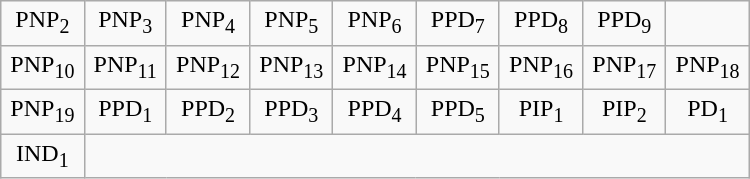<table class="wikitable" style="text-align:center" width="500px">
<tr>
<td>PNP<sub>2</sub></td>
<td>PNP<sub>3</sub></td>
<td>PNP<sub>4</sub></td>
<td>PNP<sub>5</sub></td>
<td>PNP<sub>6</sub></td>
<td>PPD<sub>7</sub></td>
<td>PPD<sub>8</sub></td>
<td>PPD<sub>9</sub></td>
</tr>
<tr>
<td>PNP<sub>10</sub></td>
<td>PNP<sub>11</sub></td>
<td>PNP<sub>12</sub></td>
<td>PNP<sub>13</sub></td>
<td>PNP<sub>14</sub></td>
<td>PNP<sub>15</sub></td>
<td>PNP<sub>16</sub></td>
<td>PNP<sub>17</sub></td>
<td>PNP<sub>18</sub></td>
</tr>
<tr>
<td>PNP<sub>19</sub></td>
<td>PPD<sub>1</sub></td>
<td>PPD<sub>2</sub></td>
<td>PPD<sub>3</sub></td>
<td>PPD<sub>4</sub></td>
<td>PPD<sub>5</sub></td>
<td>PIP<sub>1</sub></td>
<td>PIP<sub>2</sub></td>
<td>PD<sub>1</sub></td>
</tr>
<tr>
<td>IND<sub>1</sub></td>
</tr>
</table>
